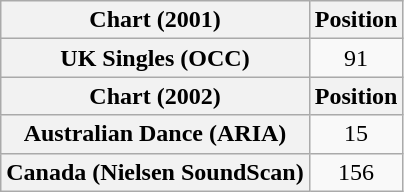<table class="wikitable plainrowheaders" style="text-align:center">
<tr>
<th scope="col">Chart (2001)</th>
<th scope="col">Position</th>
</tr>
<tr>
<th scope="row">UK Singles (OCC)</th>
<td>91</td>
</tr>
<tr>
<th scope="col">Chart (2002)</th>
<th scope="col">Position</th>
</tr>
<tr>
<th scope="row">Australian Dance (ARIA)</th>
<td>15</td>
</tr>
<tr>
<th scope="row">Canada (Nielsen SoundScan)</th>
<td>156</td>
</tr>
</table>
